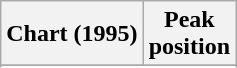<table class="wikitable plainrowheaders sortable" border="1">
<tr>
<th scope="col">Chart (1995)</th>
<th scope="col">Peak<br>position</th>
</tr>
<tr>
</tr>
<tr>
</tr>
</table>
